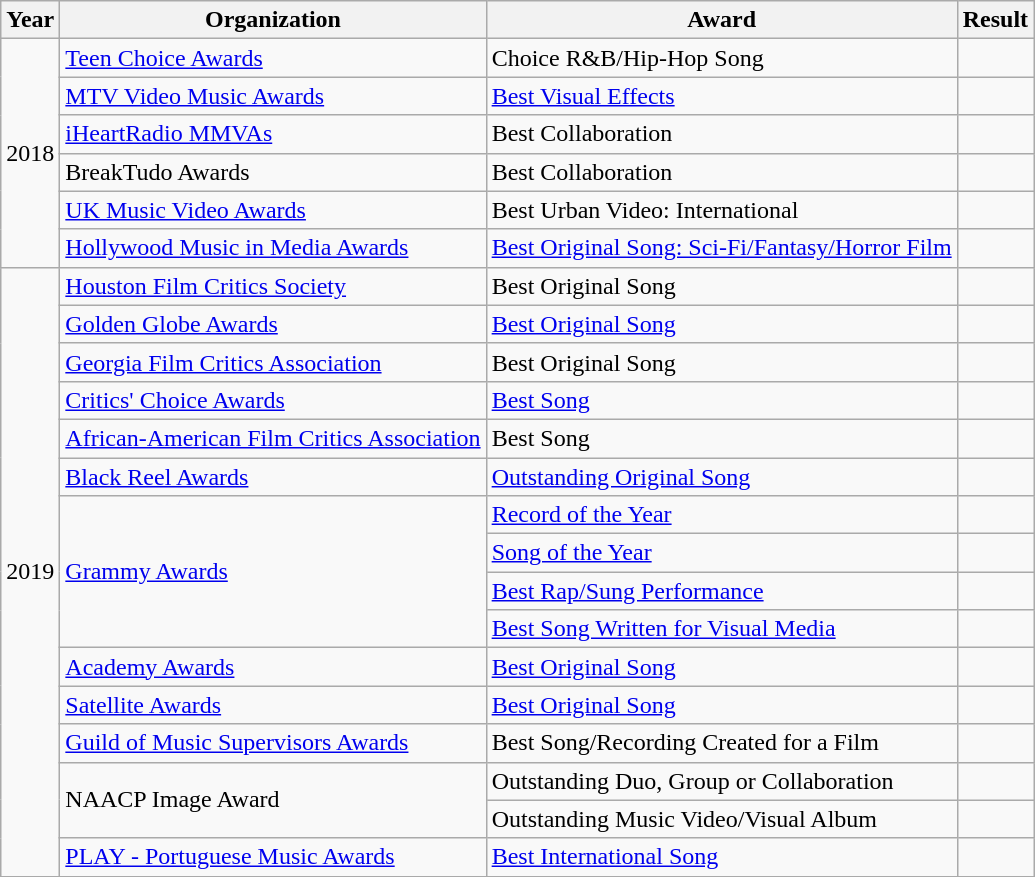<table class="wikitable">
<tr>
<th>Year</th>
<th>Organization</th>
<th>Award</th>
<th>Result</th>
</tr>
<tr>
<td rowspan="6">2018</td>
<td><a href='#'>Teen Choice Awards</a></td>
<td>Choice R&B/Hip-Hop Song</td>
<td></td>
</tr>
<tr>
<td><a href='#'>MTV Video Music Awards</a></td>
<td><a href='#'>Best Visual Effects</a></td>
<td></td>
</tr>
<tr>
<td><a href='#'>iHeartRadio MMVAs</a></td>
<td>Best Collaboration</td>
<td></td>
</tr>
<tr>
<td>BreakTudo Awards</td>
<td>Best Collaboration</td>
<td></td>
</tr>
<tr>
<td><a href='#'>UK Music Video Awards</a></td>
<td>Best Urban Video: International</td>
<td></td>
</tr>
<tr>
<td><a href='#'>Hollywood Music in Media Awards</a></td>
<td><a href='#'>Best Original Song: Sci-Fi/Fantasy/Horror Film</a></td>
<td></td>
</tr>
<tr>
<td rowspan="16">2019</td>
<td><a href='#'>Houston Film Critics Society</a></td>
<td>Best Original Song</td>
<td></td>
</tr>
<tr>
<td><a href='#'>Golden Globe Awards</a></td>
<td><a href='#'>Best Original Song</a></td>
<td></td>
</tr>
<tr>
<td><a href='#'>Georgia Film Critics Association</a></td>
<td>Best Original Song</td>
<td></td>
</tr>
<tr>
<td><a href='#'>Critics' Choice Awards</a></td>
<td><a href='#'>Best Song</a></td>
<td></td>
</tr>
<tr>
<td><a href='#'>African-American Film Critics Association</a></td>
<td>Best Song</td>
<td></td>
</tr>
<tr>
<td><a href='#'>Black Reel Awards</a></td>
<td><a href='#'>Outstanding Original Song</a></td>
<td></td>
</tr>
<tr>
<td rowspan="4"><a href='#'>Grammy Awards</a></td>
<td><a href='#'>Record of the Year</a></td>
<td></td>
</tr>
<tr>
<td><a href='#'>Song of the Year</a></td>
<td></td>
</tr>
<tr>
<td><a href='#'>Best Rap/Sung Performance</a></td>
<td></td>
</tr>
<tr>
<td><a href='#'>Best Song Written for Visual Media</a></td>
<td></td>
</tr>
<tr>
<td><a href='#'>Academy Awards</a></td>
<td><a href='#'>Best Original Song</a></td>
<td></td>
</tr>
<tr>
<td><a href='#'>Satellite Awards</a></td>
<td><a href='#'>Best Original Song</a></td>
<td></td>
</tr>
<tr>
<td><a href='#'>Guild of Music Supervisors Awards</a></td>
<td>Best Song/Recording Created for a Film</td>
<td></td>
</tr>
<tr>
<td rowspan=2>NAACP Image Award</td>
<td>Outstanding Duo, Group or Collaboration</td>
<td></td>
</tr>
<tr>
<td>Outstanding Music Video/Visual Album</td>
<td></td>
</tr>
<tr>
<td><a href='#'>PLAY - Portuguese Music Awards</a></td>
<td><a href='#'>Best International Song</a></td>
<td></td>
</tr>
<tr>
</tr>
</table>
